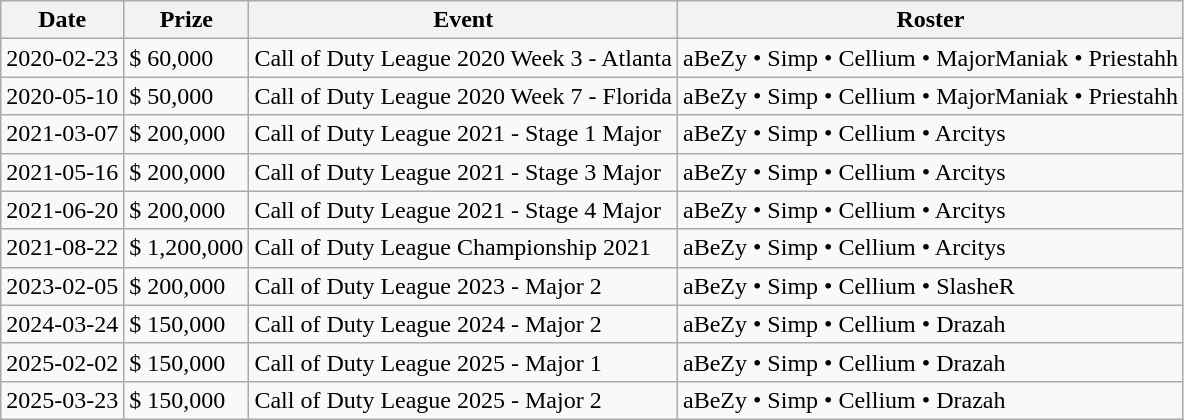<table class="wikitable sortable">
<tr>
<th>Date</th>
<th>Prize</th>
<th>Event</th>
<th>Roster</th>
</tr>
<tr>
<td>2020-02-23</td>
<td>$ 60,000</td>
<td>Call of Duty League 2020 Week 3 - Atlanta</td>
<td>aBeZy • Simp • Cellium • MajorManiak • Priestahh</td>
</tr>
<tr>
<td>2020-05-10</td>
<td>$ 50,000</td>
<td>Call of Duty League 2020 Week 7 - Florida</td>
<td>aBeZy • Simp • Cellium • MajorManiak • Priestahh</td>
</tr>
<tr>
<td>2021-03-07</td>
<td>$ 200,000</td>
<td>Call of Duty League 2021 - Stage 1 Major</td>
<td>aBeZy • Simp • Cellium • Arcitys</td>
</tr>
<tr>
<td>2021-05-16</td>
<td>$ 200,000</td>
<td>Call of Duty League 2021 - Stage 3 Major</td>
<td>aBeZy • Simp • Cellium • Arcitys</td>
</tr>
<tr>
<td>2021-06-20</td>
<td>$ 200,000</td>
<td>Call of Duty League 2021 - Stage 4 Major</td>
<td>aBeZy • Simp • Cellium • Arcitys</td>
</tr>
<tr>
<td>2021-08-22</td>
<td>$ 1,200,000</td>
<td>Call of Duty League Championship 2021</td>
<td>aBeZy • Simp • Cellium • Arcitys</td>
</tr>
<tr>
<td>2023-02-05</td>
<td>$ 200,000</td>
<td>Call of Duty League 2023 - Major 2</td>
<td>aBeZy • Simp • Cellium • SlasheR</td>
</tr>
<tr>
<td>2024-03-24</td>
<td>$ 150,000</td>
<td>Call of Duty League 2024 - Major 2</td>
<td>aBeZy • Simp • Cellium • Drazah</td>
</tr>
<tr>
<td>2025-02-02</td>
<td>$ 150,000</td>
<td>Call of Duty League 2025 - Major 1</td>
<td>aBeZy • Simp • Cellium • Drazah</td>
</tr>
<tr>
<td>2025-03-23</td>
<td>$ 150,000</td>
<td>Call of Duty League 2025 - Major 2</td>
<td>aBeZy • Simp • Cellium • Drazah</td>
</tr>
</table>
